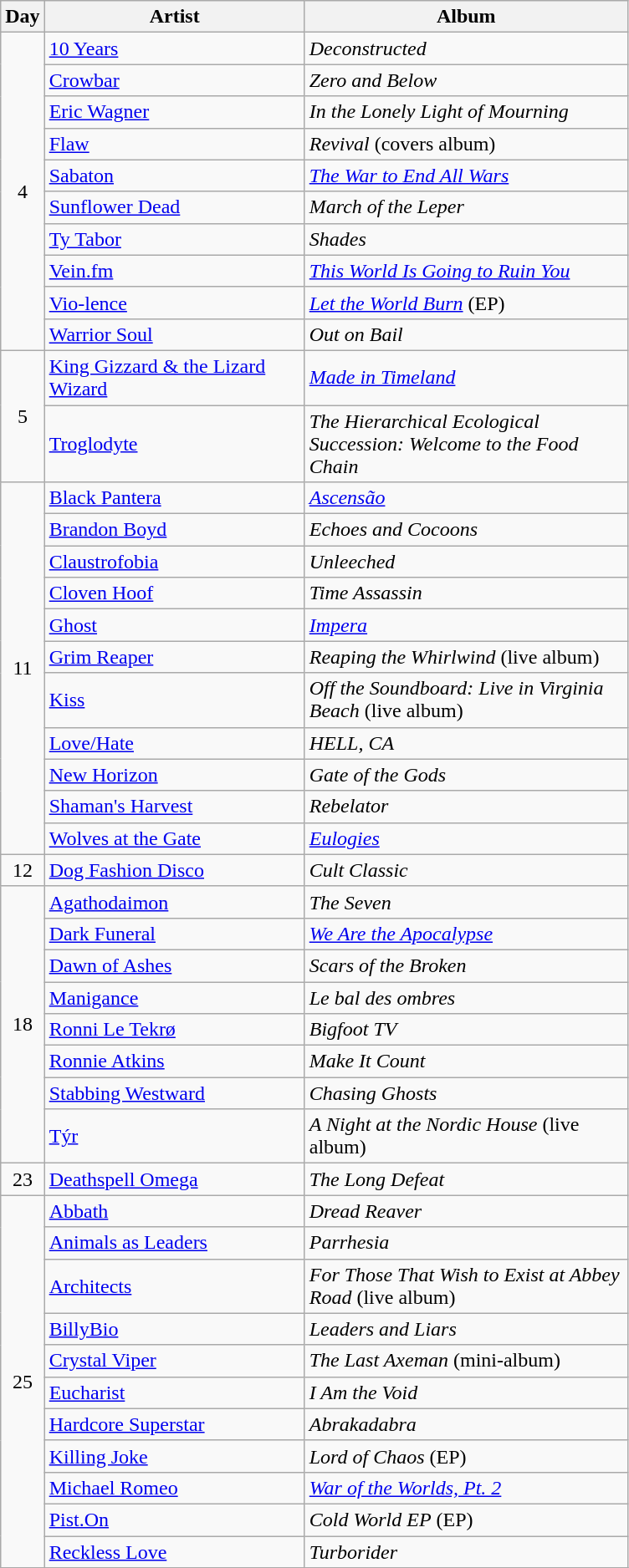<table class="wikitable" id="table_March">
<tr>
<th style="width:20px;">Day</th>
<th style="width:200px;">Artist</th>
<th style="width:250px;">Album</th>
</tr>
<tr>
<td style="text-align:center;" rowspan="10">4</td>
<td><a href='#'>10 Years</a></td>
<td><em>Deconstructed</em></td>
</tr>
<tr>
<td><a href='#'>Crowbar</a></td>
<td><em>Zero and Below</em></td>
</tr>
<tr>
<td><a href='#'>Eric Wagner</a></td>
<td><em>In the Lonely Light of Mourning</em></td>
</tr>
<tr>
<td><a href='#'>Flaw</a></td>
<td><em>Revival</em> (covers album)</td>
</tr>
<tr>
<td><a href='#'>Sabaton</a></td>
<td><em><a href='#'>The War to End All Wars</a></em></td>
</tr>
<tr>
<td><a href='#'>Sunflower Dead</a></td>
<td><em>March of the Leper</em></td>
</tr>
<tr>
<td><a href='#'>Ty Tabor</a></td>
<td><em>Shades</em></td>
</tr>
<tr>
<td><a href='#'>Vein.fm</a></td>
<td><em><a href='#'>This World Is Going to Ruin You</a></em></td>
</tr>
<tr>
<td><a href='#'>Vio-lence</a></td>
<td><em><a href='#'>Let the World Burn</a></em> (EP)</td>
</tr>
<tr>
<td><a href='#'>Warrior Soul</a></td>
<td><em>Out on Bail</em></td>
</tr>
<tr>
<td style="text-align:center;" rowspan="2">5</td>
<td><a href='#'>King Gizzard & the Lizard Wizard</a></td>
<td><em><a href='#'>Made in Timeland</a></em></td>
</tr>
<tr>
<td><a href='#'>Troglodyte</a></td>
<td><em>The Hierarchical Ecological Succession: Welcome to the Food Chain</em></td>
</tr>
<tr>
<td style="text-align:center;" rowspan="11">11</td>
<td><a href='#'>Black Pantera</a></td>
<td><em><a href='#'>Ascensão</a></em></td>
</tr>
<tr>
<td><a href='#'>Brandon Boyd</a></td>
<td><em>Echoes and Cocoons</em></td>
</tr>
<tr>
<td><a href='#'>Claustrofobia</a></td>
<td><em>Unleeched</em></td>
</tr>
<tr>
<td><a href='#'>Cloven Hoof</a></td>
<td><em>Time Assassin</em></td>
</tr>
<tr>
<td><a href='#'>Ghost</a></td>
<td><em><a href='#'>Impera</a></em></td>
</tr>
<tr>
<td><a href='#'>Grim Reaper</a></td>
<td><em>Reaping the Whirlwind</em> (live album)</td>
</tr>
<tr>
<td><a href='#'>Kiss</a></td>
<td><em>Off the Soundboard: Live in Virginia Beach</em> (live album)</td>
</tr>
<tr>
<td><a href='#'>Love/Hate</a></td>
<td><em>HELL, CA</em></td>
</tr>
<tr>
<td><a href='#'>New Horizon</a></td>
<td><em>Gate of the Gods</em></td>
</tr>
<tr>
<td><a href='#'>Shaman's Harvest</a></td>
<td><em>Rebelator</em></td>
</tr>
<tr>
<td><a href='#'>Wolves at the Gate</a></td>
<td><em><a href='#'>Eulogies</a></em></td>
</tr>
<tr>
<td style="text-align:center;" rowspan="1">12</td>
<td><a href='#'>Dog Fashion Disco</a></td>
<td><em>Cult Classic</em></td>
</tr>
<tr>
<td style="text-align:center;" rowspan="8">18</td>
<td><a href='#'>Agathodaimon</a></td>
<td><em>The Seven</em></td>
</tr>
<tr>
<td><a href='#'>Dark Funeral</a></td>
<td><em><a href='#'>We Are the Apocalypse</a></em></td>
</tr>
<tr>
<td><a href='#'>Dawn of Ashes</a></td>
<td><em>Scars of the Broken</em></td>
</tr>
<tr>
<td><a href='#'>Manigance</a></td>
<td><em>Le bal des ombres</em></td>
</tr>
<tr>
<td><a href='#'>Ronni Le Tekrø</a></td>
<td><em>Bigfoot TV</em></td>
</tr>
<tr>
<td><a href='#'>Ronnie Atkins</a></td>
<td><em>Make It Count</em></td>
</tr>
<tr>
<td><a href='#'>Stabbing Westward</a></td>
<td><em>Chasing Ghosts</em></td>
</tr>
<tr>
<td><a href='#'>Týr</a></td>
<td><em>A Night at the Nordic House</em> (live album)</td>
</tr>
<tr>
<td style="text-align:center;" rowspan="1">23</td>
<td><a href='#'>Deathspell Omega</a></td>
<td><em>The Long Defeat</em></td>
</tr>
<tr>
<td style="text-align:center;" rowspan="11">25</td>
<td><a href='#'>Abbath</a></td>
<td><em>Dread Reaver</em></td>
</tr>
<tr>
<td><a href='#'>Animals as Leaders</a></td>
<td><em>Parrhesia</em></td>
</tr>
<tr>
<td><a href='#'>Architects</a></td>
<td><em>For Those That Wish to Exist at Abbey Road</em> (live album)</td>
</tr>
<tr>
<td><a href='#'>BillyBio</a></td>
<td><em>Leaders and Liars</em></td>
</tr>
<tr>
<td><a href='#'>Crystal Viper</a></td>
<td><em>The Last Axeman</em> (mini-album)</td>
</tr>
<tr>
<td><a href='#'>Eucharist</a></td>
<td><em>I Am the Void</em></td>
</tr>
<tr>
<td><a href='#'>Hardcore Superstar</a></td>
<td><em>Abrakadabra</em></td>
</tr>
<tr>
<td><a href='#'>Killing Joke</a></td>
<td><em>Lord of Chaos</em> (EP)</td>
</tr>
<tr>
<td><a href='#'>Michael Romeo</a></td>
<td><em><a href='#'>War of the Worlds, Pt. 2</a></em></td>
</tr>
<tr>
<td><a href='#'>Pist.On</a></td>
<td><em>Cold World EP</em> (EP)</td>
</tr>
<tr>
<td><a href='#'>Reckless Love</a></td>
<td><em>Turborider</em></td>
</tr>
<tr>
</tr>
</table>
